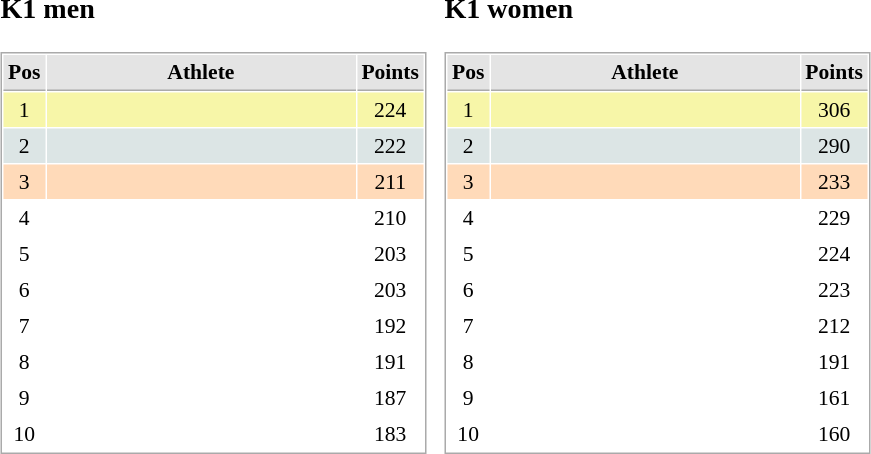<table border="0" cellspacing="10">
<tr>
<td><br><h3>K1 men</h3><table cellspacing="1" cellpadding="3" style="border:1px solid #AAAAAA;font-size:90%">
<tr bgcolor="#E4E4E4">
<th style="border-bottom:1px solid #AAAAAA" width=10>Pos</th>
<th style="border-bottom:1px solid #AAAAAA" width=200>Athlete</th>
<th style="border-bottom:1px solid #AAAAAA" width=20>Points</th>
</tr>
<tr align="center"  bgcolor="#F7F6A8">
<td>1</td>
<td align="left"></td>
<td>224</td>
</tr>
<tr align="center"  bgcolor="#DCE5E5">
<td>2</td>
<td align="left"></td>
<td>222</td>
</tr>
<tr align="center" bgcolor="#FFDAB9">
<td>3</td>
<td align="left"></td>
<td>211</td>
</tr>
<tr align="center">
<td>4</td>
<td align="left"></td>
<td>210</td>
</tr>
<tr align="center">
<td>5</td>
<td align="left"></td>
<td>203</td>
</tr>
<tr align="center">
<td>6</td>
<td align="left"></td>
<td>203</td>
</tr>
<tr align="center">
<td>7</td>
<td align="left"></td>
<td>192</td>
</tr>
<tr align="center">
<td>8</td>
<td align="left"></td>
<td>191</td>
</tr>
<tr align="center">
<td>9</td>
<td align="left"></td>
<td>187</td>
</tr>
<tr align="center">
<td>10</td>
<td align="left"></td>
<td>183</td>
</tr>
</table>
</td>
<td><br><h3>K1 women</h3><table cellspacing="1" cellpadding="3" style="border:1px solid #AAAAAA;font-size:90%">
<tr bgcolor="#E4E4E4">
<th style="border-bottom:1px solid #AAAAAA" width=10>Pos</th>
<th style="border-bottom:1px solid #AAAAAA" width=200>Athlete</th>
<th style="border-bottom:1px solid #AAAAAA" width=20>Points</th>
</tr>
<tr align="center"  bgcolor="#F7F6A8">
<td>1</td>
<td align="left"></td>
<td>306</td>
</tr>
<tr align="center"  bgcolor="#DCE5E5">
<td>2</td>
<td align="left"></td>
<td>290</td>
</tr>
<tr align="center" bgcolor="#FFDAB9">
<td>3</td>
<td align="left"></td>
<td>233</td>
</tr>
<tr align="center">
<td>4</td>
<td align="left"></td>
<td>229</td>
</tr>
<tr align="center">
<td>5</td>
<td align="left"></td>
<td>224</td>
</tr>
<tr align="center">
<td>6</td>
<td align="left"></td>
<td>223</td>
</tr>
<tr align="center">
<td>7</td>
<td align="left"></td>
<td>212</td>
</tr>
<tr align="center">
<td>8</td>
<td align="left"></td>
<td>191</td>
</tr>
<tr align="center">
<td>9</td>
<td align="left"></td>
<td>161</td>
</tr>
<tr align="center">
<td>10</td>
<td align="left"></td>
<td>160</td>
</tr>
</table>
</td>
</tr>
</table>
